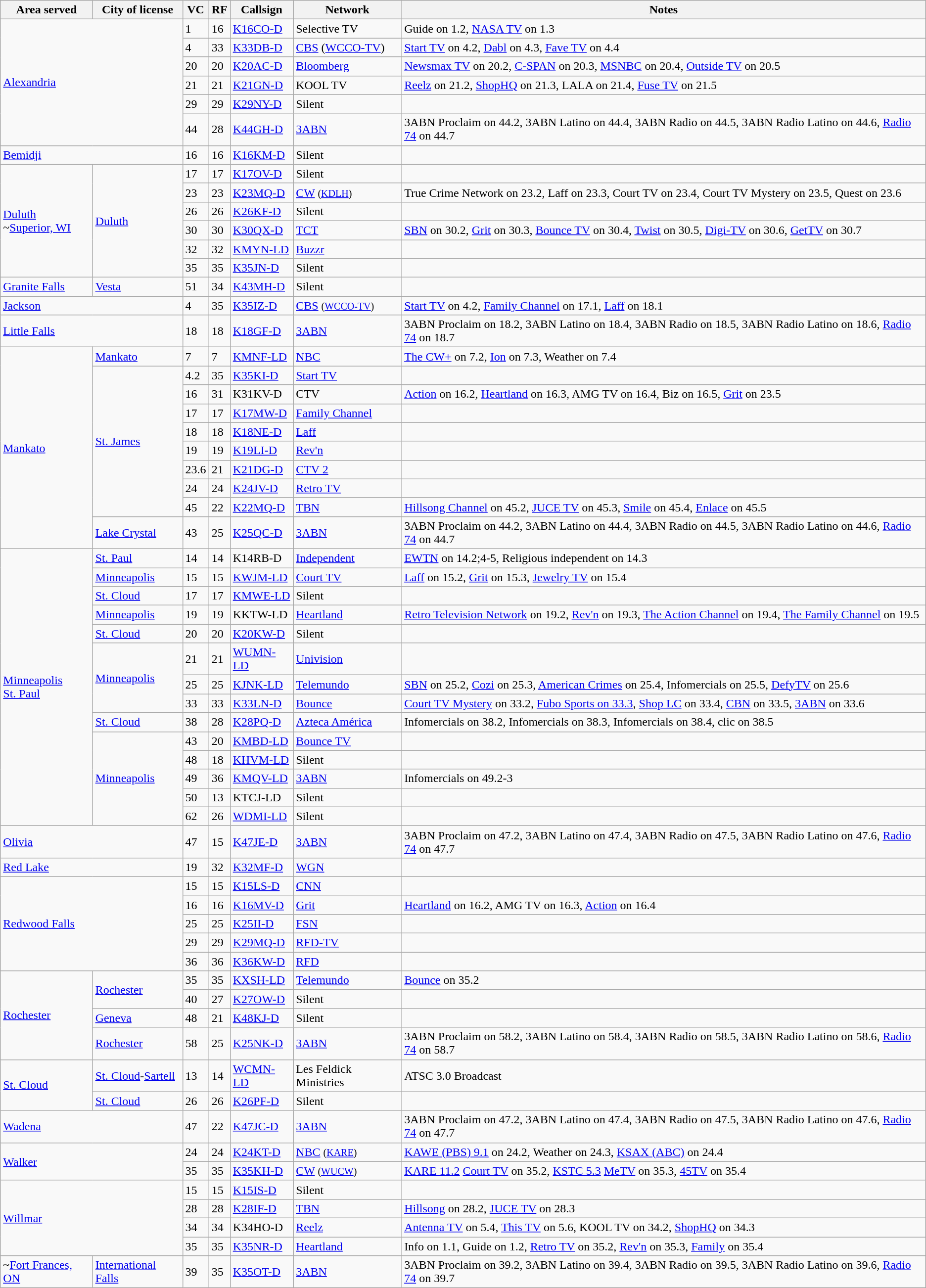<table class="sortable wikitable" style="margin: 1em 1em 1em 0; background: #f9f9f9;">
<tr>
<th>Area served</th>
<th>City of license</th>
<th>VC</th>
<th>RF</th>
<th>Callsign</th>
<th>Network</th>
<th class="unsortable">Notes</th>
</tr>
<tr>
<td colspan="2" rowspan="6"><a href='#'>Alexandria</a></td>
<td>1</td>
<td>16</td>
<td><a href='#'>K16CO-D</a></td>
<td>Selective TV</td>
<td>Guide on 1.2, <a href='#'>NASA TV</a> on 1.3</td>
</tr>
<tr>
<td>4</td>
<td>33</td>
<td><a href='#'>K33DB-D</a></td>
<td><a href='#'>CBS</a> (<a href='#'>WCCO-TV</a>)</td>
<td><a href='#'>Start TV</a> on 4.2, <a href='#'>Dabl</a> on 4.3, <a href='#'>Fave TV</a> on 4.4</td>
</tr>
<tr>
<td>20</td>
<td>20</td>
<td><a href='#'>K20AC-D</a></td>
<td><a href='#'>Bloomberg</a></td>
<td><a href='#'>Newsmax TV</a> on 20.2, <a href='#'>C-SPAN</a> on 20.3, <a href='#'>MSNBC</a> on 20.4, <a href='#'>Outside TV</a> on 20.5</td>
</tr>
<tr>
<td>21</td>
<td>21</td>
<td><a href='#'>K21GN-D</a></td>
<td>KOOL TV</td>
<td><a href='#'>Reelz</a> on 21.2, <a href='#'>ShopHQ</a> on 21.3, LALA on 21.4, <a href='#'>Fuse TV</a> on 21.5</td>
</tr>
<tr>
<td>29</td>
<td>29</td>
<td><a href='#'>K29NY-D</a></td>
<td>Silent</td>
<td></td>
</tr>
<tr>
<td>44</td>
<td>28</td>
<td><a href='#'>K44GH-D</a></td>
<td><a href='#'>3ABN</a></td>
<td>3ABN Proclaim on 44.2, 3ABN Latino on 44.4, 3ABN Radio on 44.5, 3ABN Radio Latino on 44.6, <a href='#'>Radio 74</a> on 44.7</td>
</tr>
<tr>
<td colspan="2"><a href='#'>Bemidji</a></td>
<td>16</td>
<td>16</td>
<td><a href='#'>K16KM-D</a></td>
<td>Silent</td>
<td></td>
</tr>
<tr>
<td rowspan="6"><a href='#'>Duluth</a><br>~<a href='#'>Superior, WI</a></td>
<td rowspan="6"><a href='#'>Duluth</a></td>
<td>17</td>
<td>17</td>
<td><a href='#'>K17OV-D</a></td>
<td>Silent</td>
<td></td>
</tr>
<tr>
<td>23</td>
<td>23</td>
<td><a href='#'>K23MQ-D</a></td>
<td><a href='#'>CW</a> <small>(<a href='#'>KDLH</a>)</small></td>
<td>True Crime Network on 23.2, Laff on 23.3, Court TV on 23.4, Court TV Mystery on 23.5, Quest on 23.6</td>
</tr>
<tr>
<td>26</td>
<td>26</td>
<td><a href='#'>K26KF-D</a></td>
<td>Silent</td>
<td></td>
</tr>
<tr>
<td>30</td>
<td>30</td>
<td><a href='#'>K30QX-D</a></td>
<td><a href='#'>TCT</a></td>
<td><a href='#'>SBN</a> on 30.2, <a href='#'>Grit</a> on 30.3, <a href='#'>Bounce TV</a> on 30.4, <a href='#'>Twist</a> on 30.5, <a href='#'>Digi-TV</a> on 30.6, <a href='#'>GetTV</a> on 30.7</td>
</tr>
<tr>
<td>32</td>
<td>32</td>
<td><a href='#'>KMYN-LD</a></td>
<td><a href='#'>Buzzr</a></td>
<td></td>
</tr>
<tr>
<td>35</td>
<td>35</td>
<td><a href='#'>K35JN-D</a></td>
<td>Silent</td>
<td></td>
</tr>
<tr>
<td><a href='#'>Granite Falls</a></td>
<td><a href='#'>Vesta</a></td>
<td>51</td>
<td>34</td>
<td><a href='#'>K43MH-D</a></td>
<td>Silent</td>
<td></td>
</tr>
<tr>
<td colspan="2"><a href='#'>Jackson</a></td>
<td>4</td>
<td>35</td>
<td><a href='#'>K35IZ-D</a></td>
<td><a href='#'>CBS</a> <small>(<a href='#'>WCCO-TV</a>)</small></td>
<td><a href='#'>Start TV</a> on 4.2, <a href='#'>Family Channel</a> on 17.1, <a href='#'>Laff</a> on 18.1</td>
</tr>
<tr>
<td colspan="2"><a href='#'>Little Falls</a></td>
<td>18</td>
<td>18</td>
<td><a href='#'>K18GF-D</a></td>
<td><a href='#'>3ABN</a></td>
<td>3ABN Proclaim on 18.2, 3ABN Latino on 18.4, 3ABN Radio on 18.5, 3ABN Radio Latino on 18.6, <a href='#'>Radio 74</a> on 18.7</td>
</tr>
<tr>
<td rowspan="10"><a href='#'>Mankato</a></td>
<td><a href='#'>Mankato</a></td>
<td>7</td>
<td>7</td>
<td><a href='#'>KMNF-LD</a></td>
<td><a href='#'>NBC</a></td>
<td><a href='#'>The CW+</a> on 7.2, <a href='#'>Ion</a> on 7.3, Weather on 7.4</td>
</tr>
<tr>
<td rowspan="8"><a href='#'>St. James</a></td>
<td>4.2</td>
<td>35</td>
<td><a href='#'>K35KI-D</a></td>
<td><a href='#'>Start TV</a></td>
<td></td>
</tr>
<tr>
<td>16</td>
<td>31</td>
<td>K31KV-D</td>
<td>CTV</td>
<td><a href='#'>Action</a> on 16.2, <a href='#'>Heartland</a> on 16.3, AMG TV on 16.4, Biz on 16.5, <a href='#'>Grit</a> on 23.5</td>
</tr>
<tr>
<td>17</td>
<td>17</td>
<td><a href='#'>K17MW-D</a></td>
<td><a href='#'>Family Channel</a></td>
<td></td>
</tr>
<tr>
<td>18</td>
<td>18</td>
<td><a href='#'>K18NE-D</a></td>
<td><a href='#'>Laff</a></td>
<td></td>
</tr>
<tr>
<td>19</td>
<td>19</td>
<td><a href='#'>K19LI-D</a></td>
<td><a href='#'>Rev'n</a></td>
<td></td>
</tr>
<tr>
<td>23.6</td>
<td>21</td>
<td><a href='#'>K21DG-D</a></td>
<td><a href='#'>CTV 2</a></td>
<td></td>
</tr>
<tr>
<td>24</td>
<td>24</td>
<td><a href='#'>K24JV-D</a></td>
<td><a href='#'>Retro TV</a></td>
<td></td>
</tr>
<tr>
<td>45</td>
<td>22</td>
<td><a href='#'>K22MQ-D</a></td>
<td><a href='#'>TBN</a></td>
<td><a href='#'>Hillsong Channel</a> on 45.2, <a href='#'>JUCE TV</a> on 45.3, <a href='#'>Smile</a> on 45.4, <a href='#'>Enlace</a> on 45.5</td>
</tr>
<tr>
<td><a href='#'>Lake Crystal</a></td>
<td>43</td>
<td>25</td>
<td><a href='#'>K25QC-D</a></td>
<td><a href='#'>3ABN</a></td>
<td>3ABN Proclaim on 44.2, 3ABN Latino on 44.4, 3ABN Radio on 44.5, 3ABN Radio Latino on 44.6, <a href='#'>Radio 74</a> on 44.7</td>
</tr>
<tr>
<td rowspan="14"><a href='#'>Minneapolis</a><br><a href='#'>St. Paul</a></td>
<td><a href='#'>St. Paul</a></td>
<td>14</td>
<td>14</td>
<td>K14RB-D</td>
<td><a href='#'>Independent</a></td>
<td><a href='#'>EWTN</a> on 14.2;4-5, Religious independent on 14.3</td>
</tr>
<tr>
<td><a href='#'>Minneapolis</a></td>
<td>15</td>
<td>15</td>
<td><a href='#'>KWJM-LD</a></td>
<td><a href='#'>Court TV</a></td>
<td><a href='#'>Laff</a> on 15.2, <a href='#'>Grit</a> on 15.3, <a href='#'>Jewelry TV</a> on 15.4</td>
</tr>
<tr>
<td><a href='#'>St. Cloud</a></td>
<td>17</td>
<td>17</td>
<td><a href='#'>KMWE-LD</a></td>
<td>Silent</td>
<td></td>
</tr>
<tr>
<td><a href='#'>Minneapolis</a></td>
<td>19</td>
<td>19</td>
<td>KKTW-LD</td>
<td><a href='#'>Heartland</a></td>
<td><a href='#'>Retro Television Network</a> on 19.2, <a href='#'>Rev'n</a> on 19.3, <a href='#'>The Action Channel</a> on 19.4, <a href='#'>The Family Channel</a> on 19.5</td>
</tr>
<tr>
<td><a href='#'>St. Cloud</a></td>
<td>20</td>
<td>20</td>
<td><a href='#'>K20KW-D</a></td>
<td>Silent</td>
<td></td>
</tr>
<tr>
<td rowspan="3"><a href='#'>Minneapolis</a></td>
<td>21</td>
<td>21</td>
<td><a href='#'>WUMN-LD</a></td>
<td><a href='#'>Univision</a></td>
<td></td>
</tr>
<tr>
<td>25</td>
<td>25</td>
<td><a href='#'>KJNK-LD</a></td>
<td><a href='#'>Telemundo</a></td>
<td><a href='#'>SBN</a> on 25.2, <a href='#'>Cozi</a> on 25.3, <a href='#'>American Crimes</a> on 25.4, Infomercials on 25.5, <a href='#'>DefyTV</a> on 25.6</td>
</tr>
<tr>
<td>33</td>
<td>33</td>
<td><a href='#'>K33LN-D</a></td>
<td><a href='#'>Bounce</a></td>
<td><a href='#'>Court TV Mystery</a> on 33.2, <a href='#'>Fubo Sports on 33.3</a>, <a href='#'>Shop LC</a> on 33.4, <a href='#'>CBN</a> on 33.5, <a href='#'>3ABN</a> on 33.6</td>
</tr>
<tr>
<td><a href='#'>St. Cloud</a></td>
<td>38</td>
<td>28</td>
<td><a href='#'>K28PQ-D</a></td>
<td><a href='#'>Azteca América</a></td>
<td>Infomercials on 38.2, Infomercials on 38.3, Infomercials on 38.4, clic on 38.5</td>
</tr>
<tr>
<td rowspan=5><a href='#'>Minneapolis</a></td>
<td>43</td>
<td>20</td>
<td><a href='#'>KMBD-LD</a></td>
<td><a href='#'>Bounce TV</a></td>
<td></td>
</tr>
<tr>
<td>48</td>
<td>18</td>
<td><a href='#'>KHVM-LD</a></td>
<td>Silent</td>
<td></td>
</tr>
<tr>
<td>49</td>
<td>36</td>
<td><a href='#'>KMQV-LD</a></td>
<td><a href='#'>3ABN</a></td>
<td>Infomercials on 49.2-3</td>
</tr>
<tr>
<td>50</td>
<td>13</td>
<td>KTCJ-LD</td>
<td>Silent</td>
<td></td>
</tr>
<tr>
<td>62</td>
<td>26</td>
<td><a href='#'>WDMI-LD</a></td>
<td>Silent</td>
<td></td>
</tr>
<tr>
<td colspan="2"><a href='#'>Olivia</a></td>
<td>47</td>
<td>15</td>
<td><a href='#'>K47JE-D</a></td>
<td><a href='#'>3ABN</a></td>
<td>3ABN Proclaim on 47.2, 3ABN Latino on 47.4, 3ABN Radio on 47.5, 3ABN Radio Latino on 47.6, <a href='#'>Radio 74</a> on 47.7</td>
</tr>
<tr>
<td colspan="2"><a href='#'>Red Lake</a></td>
<td>19</td>
<td>32</td>
<td><a href='#'>K32MF-D</a></td>
<td><a href='#'>WGN</a></td>
<td></td>
</tr>
<tr>
<td rowspan="5" colspan="2"><a href='#'>Redwood Falls</a></td>
<td>15</td>
<td>15</td>
<td><a href='#'>K15LS-D</a></td>
<td><a href='#'>CNN</a></td>
<td></td>
</tr>
<tr>
<td>16</td>
<td>16</td>
<td><a href='#'>K16MV-D</a></td>
<td><a href='#'>Grit</a></td>
<td><a href='#'>Heartland</a> on 16.2, AMG TV on 16.3, <a href='#'>Action</a> on 16.4</td>
</tr>
<tr>
<td>25</td>
<td>25</td>
<td><a href='#'>K25II-D</a></td>
<td><a href='#'>FSN</a></td>
<td></td>
</tr>
<tr>
<td>29</td>
<td>29</td>
<td><a href='#'>K29MQ-D</a></td>
<td><a href='#'>RFD-TV</a></td>
<td></td>
</tr>
<tr>
<td>36</td>
<td>36</td>
<td><a href='#'>K36KW-D</a></td>
<td><a href='#'>RFD</a></td>
<td></td>
</tr>
<tr>
<td rowspan="4"><a href='#'>Rochester</a></td>
<td rowspan="2"><a href='#'>Rochester</a></td>
<td>35</td>
<td>35</td>
<td><a href='#'>KXSH-LD</a></td>
<td><a href='#'>Telemundo</a></td>
<td><a href='#'>Bounce</a> on 35.2</td>
</tr>
<tr>
<td>40</td>
<td>27</td>
<td><a href='#'>K27OW-D</a></td>
<td>Silent</td>
<td></td>
</tr>
<tr>
<td><a href='#'>Geneva</a></td>
<td>48</td>
<td>21</td>
<td><a href='#'>K48KJ-D</a></td>
<td>Silent</td>
<td></td>
</tr>
<tr>
<td><a href='#'>Rochester</a></td>
<td>58</td>
<td>25</td>
<td><a href='#'>K25NK-D</a></td>
<td><a href='#'>3ABN</a></td>
<td>3ABN Proclaim on 58.2, 3ABN Latino on 58.4, 3ABN Radio on 58.5, 3ABN Radio Latino on 58.6, <a href='#'>Radio 74</a> on 58.7</td>
</tr>
<tr>
<td rowspan="2"><a href='#'>St. Cloud</a></td>
<td><a href='#'>St. Cloud</a>-<a href='#'>Sartell</a></td>
<td>13</td>
<td>14</td>
<td><a href='#'>WCMN-LD</a></td>
<td>Les Feldick Ministries</td>
<td>ATSC 3.0 Broadcast</td>
</tr>
<tr>
<td><a href='#'>St. Cloud</a></td>
<td>26</td>
<td>26</td>
<td><a href='#'>K26PF-D</a></td>
<td>Silent</td>
<td></td>
</tr>
<tr>
<td colspan="2"><a href='#'>Wadena</a></td>
<td>47</td>
<td>22</td>
<td><a href='#'>K47JC-D</a></td>
<td><a href='#'>3ABN</a></td>
<td>3ABN Proclaim on 47.2, 3ABN Latino on 47.4, 3ABN Radio on 47.5, 3ABN Radio Latino on 47.6, <a href='#'>Radio 74</a> on 47.7</td>
</tr>
<tr>
<td rowspan="2" colspan="2"><a href='#'>Walker</a></td>
<td>24</td>
<td>24</td>
<td><a href='#'>K24KT-D</a></td>
<td><a href='#'>NBC</a> <small>(<a href='#'>KARE</a>)</small></td>
<td><a href='#'>KAWE (PBS) 9.1</a> on 24.2, Weather on 24.3, <a href='#'>KSAX (ABC)</a> on 24.4</td>
</tr>
<tr>
<td>35</td>
<td>35</td>
<td><a href='#'>K35KH-D</a></td>
<td><a href='#'>CW</a> <small>(<a href='#'>WUCW</a>)</small></td>
<td><a href='#'>KARE 11.2</a> <a href='#'>Court TV</a> on 35.2, <a href='#'>KSTC 5.3</a> <a href='#'>MeTV</a> on 35.3, <a href='#'>45TV</a> on 35.4</td>
</tr>
<tr>
<td colspan="2" rowspan="4"><a href='#'>Willmar</a></td>
<td>15</td>
<td>15</td>
<td><a href='#'>K15IS-D</a></td>
<td>Silent</td>
<td></td>
</tr>
<tr>
<td>28</td>
<td>28</td>
<td><a href='#'>K28IF-D</a></td>
<td><a href='#'>TBN</a></td>
<td><a href='#'>Hillsong</a> on 28.2, <a href='#'>JUCE TV</a> on 28.3</td>
</tr>
<tr>
<td>34</td>
<td>34</td>
<td>K34HO-D</td>
<td><a href='#'>Reelz</a></td>
<td><a href='#'>Antenna TV</a> on 5.4, <a href='#'>This TV</a> on 5.6, KOOL TV on 34.2, <a href='#'>ShopHQ</a> on 34.3</td>
</tr>
<tr>
<td>35</td>
<td>35</td>
<td><a href='#'>K35NR-D</a></td>
<td><a href='#'>Heartland</a></td>
<td>Info on 1.1, Guide on 1.2, <a href='#'>Retro TV</a> on 35.2, <a href='#'>Rev'n</a> on 35.3, <a href='#'>Family</a> on 35.4</td>
</tr>
<tr>
<td>~<a href='#'>Fort Frances, ON</a></td>
<td><a href='#'>International Falls</a></td>
<td>39</td>
<td>35</td>
<td><a href='#'>K35OT-D</a></td>
<td><a href='#'>3ABN</a></td>
<td>3ABN Proclaim on 39.2, 3ABN Latino on 39.4, 3ABN Radio on 39.5, 3ABN Radio Latino on 39.6, <a href='#'>Radio 74</a> on 39.7</td>
</tr>
</table>
